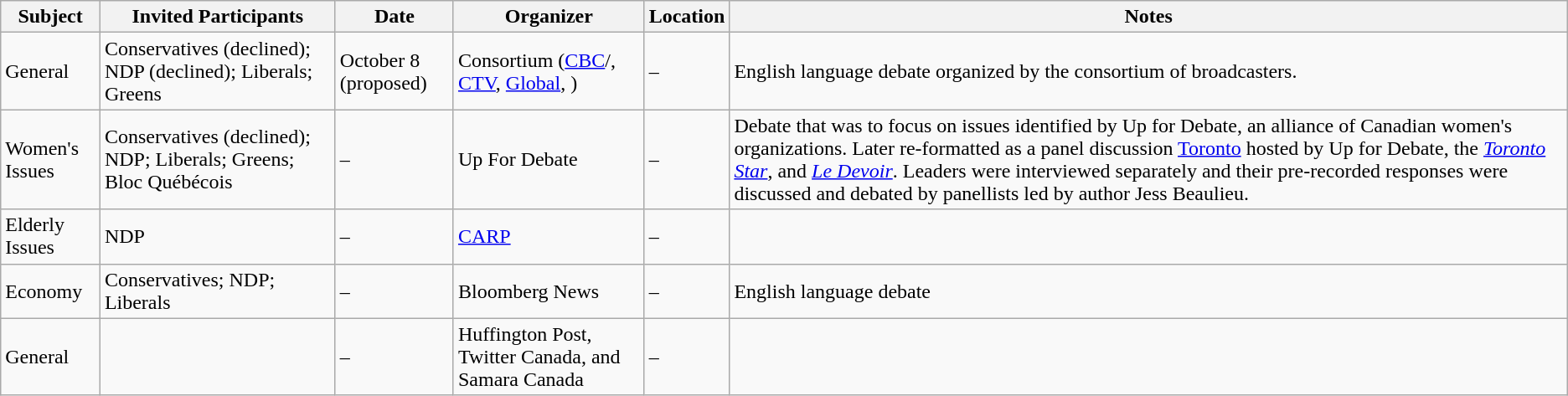<table class="wikitable">
<tr>
<th>Subject</th>
<th>Invited Participants</th>
<th>Date</th>
<th>Organizer</th>
<th>Location</th>
<th>Notes</th>
</tr>
<tr>
<td>General</td>
<td>Conservatives (declined); NDP (declined); Liberals; Greens </td>
<td>October 8 (proposed)</td>
<td>Consortium (<a href='#'>CBC</a>/, <a href='#'>CTV</a>, <a href='#'>Global</a>, )</td>
<td>–</td>
<td>English language debate organized by the consortium of broadcasters.</td>
</tr>
<tr>
<td>Women's Issues</td>
<td>Conservatives (declined); NDP; Liberals; Greens; Bloc Québécois</td>
<td>–</td>
<td>Up For Debate</td>
<td>–</td>
<td>Debate that was to focus on issues identified by Up for Debate, an alliance of Canadian women's organizations. Later re-formatted as a panel discussion <a href='#'>Toronto</a> hosted by Up for Debate, the <em><a href='#'>Toronto Star</a></em>, and <em><a href='#'>Le Devoir</a></em>. Leaders were interviewed separately and their pre-recorded responses were discussed and debated by panellists led by author Jess Beaulieu.</td>
</tr>
<tr>
<td>Elderly Issues</td>
<td>NDP</td>
<td>–</td>
<td><a href='#'>CARP</a></td>
<td>–</td>
<td></td>
</tr>
<tr>
<td>Economy</td>
<td>Conservatives; NDP; Liberals</td>
<td>–</td>
<td>Bloomberg News</td>
<td>–</td>
<td>English language debate</td>
</tr>
<tr>
<td>General</td>
<td></td>
<td>–</td>
<td>Huffington Post, Twitter Canada, and Samara Canada</td>
<td>–</td>
<td></td>
</tr>
</table>
